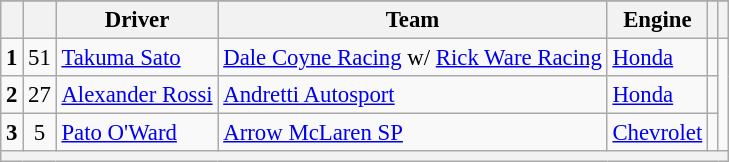<table class="wikitable" style="font-size:95%;">
<tr>
</tr>
<tr>
<th></th>
<th></th>
<th>Driver</th>
<th>Team</th>
<th>Engine</th>
<th></th>
<th></th>
</tr>
<tr>
<td style="text-align:center;"><strong>1</strong></td>
<td style="text-align:center;">51</td>
<td> <a href='#'>Takuma Sato</a></td>
<td><a href='#'>Dale Coyne Racing</a> w/ <a href='#'>Rick Ware Racing</a></td>
<td><a href='#'>Honda</a></td>
<td></td>
</tr>
<tr>
<td style="text-align:center;"><strong>2</strong></td>
<td style="text-align:center;">27</td>
<td> <a href='#'>Alexander Rossi</a></td>
<td><a href='#'>Andretti Autosport</a></td>
<td><a href='#'>Honda</a></td>
<td></td>
</tr>
<tr>
<td style="text-align:center;"><strong>3</strong></td>
<td style="text-align:center;">5</td>
<td> <a href='#'>Pato O'Ward</a></td>
<td><a href='#'>Arrow McLaren SP</a></td>
<td><a href='#'>Chevrolet</a></td>
<td></td>
</tr>
<tr>
<th colspan=7></th>
</tr>
</table>
